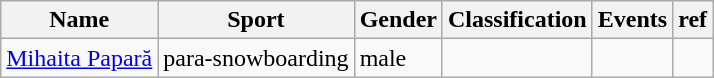<table class="wikitable">
<tr>
<th>Name</th>
<th>Sport</th>
<th>Gender</th>
<th>Classification</th>
<th>Events</th>
<th>ref</th>
</tr>
<tr>
<td><a href='#'>Mihaita Papară</a></td>
<td>para-snowboarding</td>
<td>male</td>
<td></td>
<td></td>
<td></td>
</tr>
</table>
